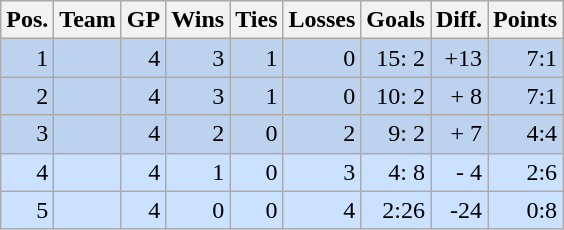<table class="wikitable">
<tr>
<th>Pos.</th>
<th>Team</th>
<th>GP</th>
<th>Wins</th>
<th>Ties</th>
<th>Losses</th>
<th>Goals</th>
<th>Diff.</th>
<th>Points</th>
</tr>
<tr bgcolor="#BCD2EE" align="right">
<td>1</td>
<td align="left"></td>
<td>4</td>
<td>3</td>
<td>1</td>
<td>0</td>
<td>15: 2</td>
<td>+13</td>
<td>7:1</td>
</tr>
<tr bgcolor="#BCD2EE" align="right">
<td>2</td>
<td align="left"></td>
<td>4</td>
<td>3</td>
<td>1</td>
<td>0</td>
<td>10: 2</td>
<td>+ 8</td>
<td>7:1</td>
</tr>
<tr bgcolor="#BCD2EE" align="right">
<td>3</td>
<td align="left"></td>
<td>4</td>
<td>2</td>
<td>0</td>
<td>2</td>
<td>9: 2</td>
<td>+ 7</td>
<td>4:4</td>
</tr>
<tr bgcolor="#CAE1FF" align="right">
<td>4</td>
<td align="left"></td>
<td>4</td>
<td>1</td>
<td>0</td>
<td>3</td>
<td>4: 8</td>
<td>- 4</td>
<td>2:6</td>
</tr>
<tr bgcolor="#CAE1FF" align="right">
<td>5</td>
<td align="left"></td>
<td>4</td>
<td>0</td>
<td>0</td>
<td>4</td>
<td>2:26</td>
<td>-24</td>
<td>0:8</td>
</tr>
</table>
